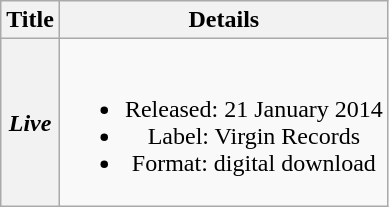<table class="wikitable plainrowheaders" style="text-align:center;" border="1">
<tr>
<th scope="col">Title</th>
<th scope="col">Details</th>
</tr>
<tr>
<th scope="row"><em>Live</em></th>
<td><br><ul><li>Released: 21 January 2014</li><li>Label: Virgin Records</li><li>Format: digital download</li></ul></td>
</tr>
</table>
